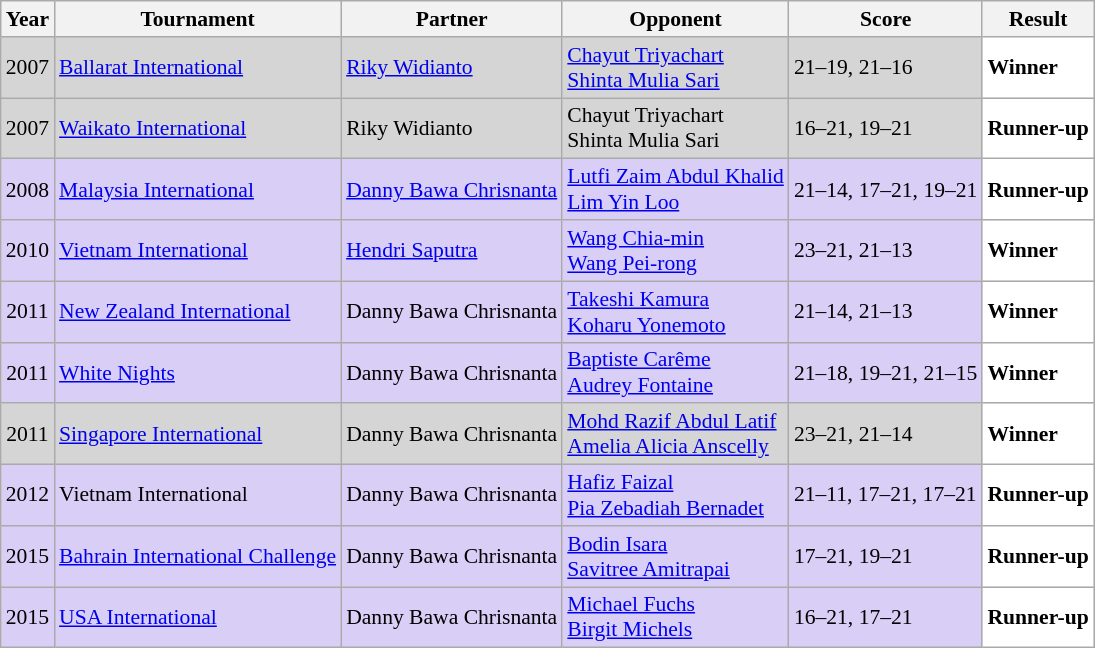<table class="sortable wikitable" style="font-size: 90%;">
<tr>
<th>Year</th>
<th>Tournament</th>
<th>Partner</th>
<th>Opponent</th>
<th>Score</th>
<th>Result</th>
</tr>
<tr style="background:#D5D5D5">
<td align="center">2007</td>
<td align="left"><a href='#'>Ballarat International</a></td>
<td align="left"> <a href='#'>Riky Widianto</a></td>
<td align="left"> <a href='#'>Chayut Triyachart</a><br> <a href='#'>Shinta Mulia Sari</a></td>
<td align="left">21–19, 21–16</td>
<td style="text-align:left; background:white"> <strong>Winner</strong></td>
</tr>
<tr style="background:#D5D5D5">
<td align="center">2007</td>
<td align="left"><a href='#'>Waikato International</a></td>
<td align="left"> Riky Widianto</td>
<td align="left"> Chayut Triyachart<br> Shinta Mulia Sari</td>
<td align="left">16–21, 19–21</td>
<td style="text-align:left; background:white"> <strong>Runner-up</strong></td>
</tr>
<tr style="background:#D8CEF6">
<td align="center">2008</td>
<td align="left"><a href='#'>Malaysia International</a></td>
<td align="left"> <a href='#'>Danny Bawa Chrisnanta</a></td>
<td align="left"> <a href='#'>Lutfi Zaim Abdul Khalid</a><br> <a href='#'>Lim Yin Loo</a></td>
<td align="left">21–14, 17–21, 19–21</td>
<td style="text-align:left; background:white"> <strong>Runner-up</strong></td>
</tr>
<tr style="background:#D8CEF6">
<td align="center">2010</td>
<td align="left"><a href='#'>Vietnam International</a></td>
<td align="left"> <a href='#'>Hendri Saputra</a></td>
<td align="left"> <a href='#'>Wang Chia-min</a><br> <a href='#'>Wang Pei-rong</a></td>
<td align="left">23–21, 21–13</td>
<td style="text-align:left; background:white"> <strong>Winner</strong></td>
</tr>
<tr style="background:#D8CEF6">
<td align="center">2011</td>
<td align="left"><a href='#'>New Zealand International</a></td>
<td align="left"> Danny Bawa Chrisnanta</td>
<td align="left"> <a href='#'>Takeshi Kamura</a><br> <a href='#'>Koharu Yonemoto</a></td>
<td align="left">21–14, 21–13</td>
<td style="text-align:left; background:white"> <strong>Winner</strong></td>
</tr>
<tr style="background:#D8CEF6">
<td align="center">2011</td>
<td align="left"><a href='#'>White Nights</a></td>
<td align="left"> Danny Bawa Chrisnanta</td>
<td align="left"> <a href='#'>Baptiste Carême</a><br> <a href='#'>Audrey Fontaine</a></td>
<td align="left">21–18, 19–21, 21–15</td>
<td style="text-align:left; background:white"> <strong>Winner</strong></td>
</tr>
<tr style="background:#D5D5D5">
<td align="center">2011</td>
<td align="left"><a href='#'>Singapore International</a></td>
<td align="left"> Danny Bawa Chrisnanta</td>
<td align="left"> <a href='#'>Mohd Razif Abdul Latif</a><br> <a href='#'>Amelia Alicia Anscelly</a></td>
<td align="left">23–21, 21–14</td>
<td style="text-align:left; background:white"> <strong>Winner</strong></td>
</tr>
<tr style="background:#D8CEF6">
<td align="center">2012</td>
<td align="left">Vietnam International</td>
<td align="left"> Danny Bawa Chrisnanta</td>
<td align="left"> <a href='#'>Hafiz Faizal</a><br> <a href='#'>Pia Zebadiah Bernadet</a></td>
<td align="left">21–11, 17–21, 17–21</td>
<td style="text-align:left; background:white"> <strong>Runner-up</strong></td>
</tr>
<tr style="background:#D8CEF6">
<td align="center">2015</td>
<td align="left"><a href='#'>Bahrain International Challenge</a></td>
<td align="left"> Danny Bawa Chrisnanta</td>
<td align="left"> <a href='#'>Bodin Isara</a><br> <a href='#'>Savitree Amitrapai</a></td>
<td align="left">17–21, 19–21</td>
<td style="text-align:left; background:white"> <strong>Runner-up</strong></td>
</tr>
<tr style="background:#D8CEF6">
<td align="center">2015</td>
<td align="left"><a href='#'>USA International</a></td>
<td align="left"> Danny Bawa Chrisnanta</td>
<td align="left"> <a href='#'>Michael Fuchs</a><br> <a href='#'>Birgit Michels</a></td>
<td align="left">16–21, 17–21</td>
<td style="text-align:left; background:white"> <strong>Runner-up</strong></td>
</tr>
</table>
